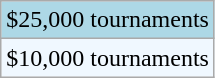<table class="wikitable">
<tr style="background:lightblue;">
<td>$25,000 tournaments</td>
</tr>
<tr style="background:#f0f8ff;">
<td>$10,000 tournaments</td>
</tr>
</table>
